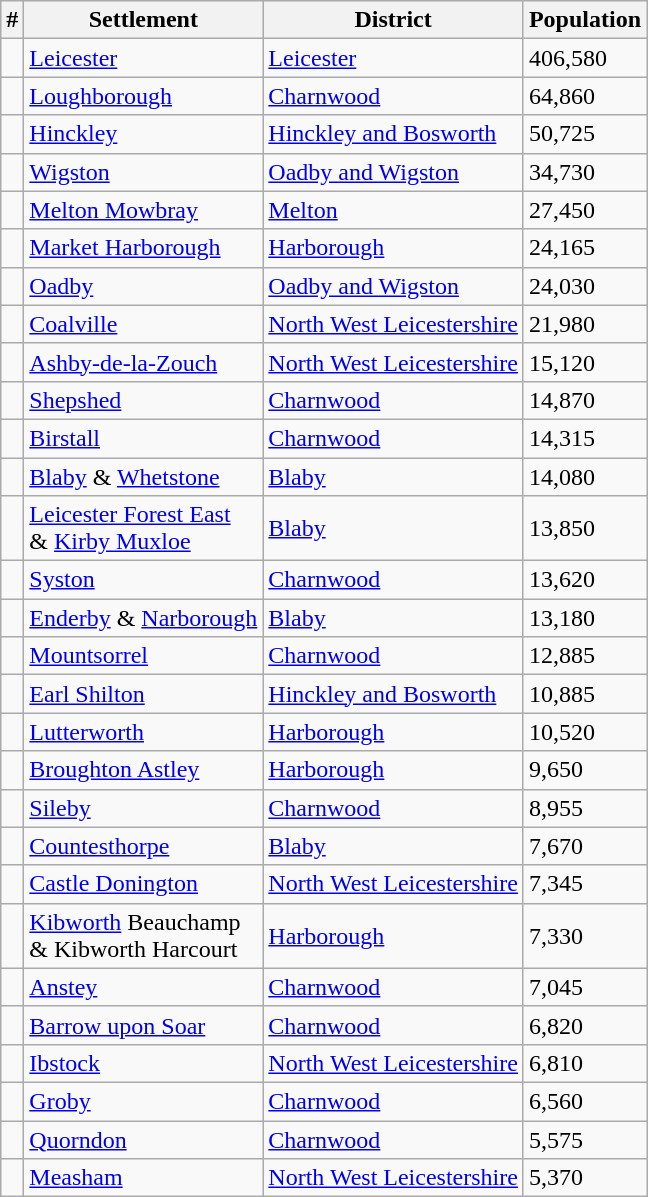<table class="wikitable sortable">
<tr>
<th>#</th>
<th>Settlement</th>
<th>District</th>
<th>Population</th>
</tr>
<tr>
<td></td>
<td><a href='#'>Leicester</a></td>
<td><a href='#'>Leicester</a></td>
<td>406,580</td>
</tr>
<tr>
<td></td>
<td><a href='#'>Loughborough</a></td>
<td><a href='#'>Charnwood</a></td>
<td>64,860</td>
</tr>
<tr>
<td></td>
<td><a href='#'>Hinckley</a></td>
<td><a href='#'>Hinckley and Bosworth</a></td>
<td>50,725</td>
</tr>
<tr>
<td></td>
<td><a href='#'>Wigston</a></td>
<td><a href='#'>Oadby and Wigston</a></td>
<td>34,730</td>
</tr>
<tr>
<td></td>
<td><a href='#'>Melton Mowbray</a></td>
<td><a href='#'>Melton</a></td>
<td>27,450</td>
</tr>
<tr>
<td></td>
<td><a href='#'>Market Harborough</a></td>
<td><a href='#'>Harborough</a></td>
<td>24,165</td>
</tr>
<tr>
<td></td>
<td><a href='#'>Oadby</a></td>
<td><a href='#'>Oadby and Wigston</a></td>
<td>24,030</td>
</tr>
<tr>
<td></td>
<td><a href='#'>Coalville</a></td>
<td><a href='#'>North West Leicestershire</a></td>
<td>21,980</td>
</tr>
<tr>
<td></td>
<td><a href='#'>Ashby-de-la-Zouch</a></td>
<td><a href='#'>North West Leicestershire</a></td>
<td>15,120</td>
</tr>
<tr>
<td></td>
<td><a href='#'>Shepshed</a></td>
<td><a href='#'>Charnwood</a></td>
<td>14,870</td>
</tr>
<tr>
<td></td>
<td><a href='#'>Birstall</a></td>
<td><a href='#'>Charnwood</a></td>
<td>14,315</td>
</tr>
<tr>
<td></td>
<td><a href='#'>Blaby</a> & <a href='#'>Whetstone</a></td>
<td><a href='#'>Blaby</a></td>
<td>14,080</td>
</tr>
<tr>
<td></td>
<td><a href='#'>Leicester Forest East</a><br>& <a href='#'>Kirby Muxloe</a></td>
<td><a href='#'>Blaby</a></td>
<td>13,850</td>
</tr>
<tr>
<td></td>
<td><a href='#'>Syston</a></td>
<td><a href='#'>Charnwood</a></td>
<td>13,620</td>
</tr>
<tr>
<td></td>
<td><a href='#'>Enderby</a> & <a href='#'>Narborough</a></td>
<td><a href='#'>Blaby</a></td>
<td>13,180</td>
</tr>
<tr>
<td></td>
<td><a href='#'>Mountsorrel</a></td>
<td><a href='#'>Charnwood</a></td>
<td>12,885</td>
</tr>
<tr>
<td></td>
<td><a href='#'>Earl Shilton</a></td>
<td><a href='#'>Hinckley and Bosworth</a></td>
<td>10,885</td>
</tr>
<tr>
<td></td>
<td><a href='#'>Lutterworth</a></td>
<td><a href='#'>Harborough</a></td>
<td>10,520</td>
</tr>
<tr>
<td></td>
<td><a href='#'>Broughton Astley</a></td>
<td><a href='#'>Harborough</a></td>
<td>9,650</td>
</tr>
<tr>
<td></td>
<td><a href='#'>Sileby</a></td>
<td><a href='#'>Charnwood</a></td>
<td>8,955</td>
</tr>
<tr>
<td></td>
<td><a href='#'>Countesthorpe</a></td>
<td><a href='#'>Blaby</a></td>
<td>7,670</td>
</tr>
<tr>
<td></td>
<td><a href='#'>Castle Donington</a></td>
<td><a href='#'>North West Leicestershire</a></td>
<td>7,345</td>
</tr>
<tr>
<td></td>
<td><a href='#'>Kibworth</a> Beauchamp<br>& Kibworth Harcourt</td>
<td><a href='#'>Harborough</a></td>
<td>7,330</td>
</tr>
<tr>
<td></td>
<td><a href='#'>Anstey</a></td>
<td><a href='#'>Charnwood</a></td>
<td>7,045</td>
</tr>
<tr>
<td></td>
<td><a href='#'>Barrow upon Soar</a></td>
<td><a href='#'>Charnwood</a></td>
<td>6,820</td>
</tr>
<tr>
<td></td>
<td><a href='#'>Ibstock</a></td>
<td><a href='#'>North West Leicestershire</a></td>
<td>6,810</td>
</tr>
<tr>
<td></td>
<td><a href='#'>Groby</a></td>
<td><a href='#'>Charnwood</a></td>
<td>6,560</td>
</tr>
<tr>
<td></td>
<td><a href='#'>Quorndon</a></td>
<td><a href='#'>Charnwood</a></td>
<td>5,575</td>
</tr>
<tr>
<td></td>
<td><a href='#'>Measham</a></td>
<td><a href='#'>North West Leicestershire</a></td>
<td>5,370</td>
</tr>
</table>
